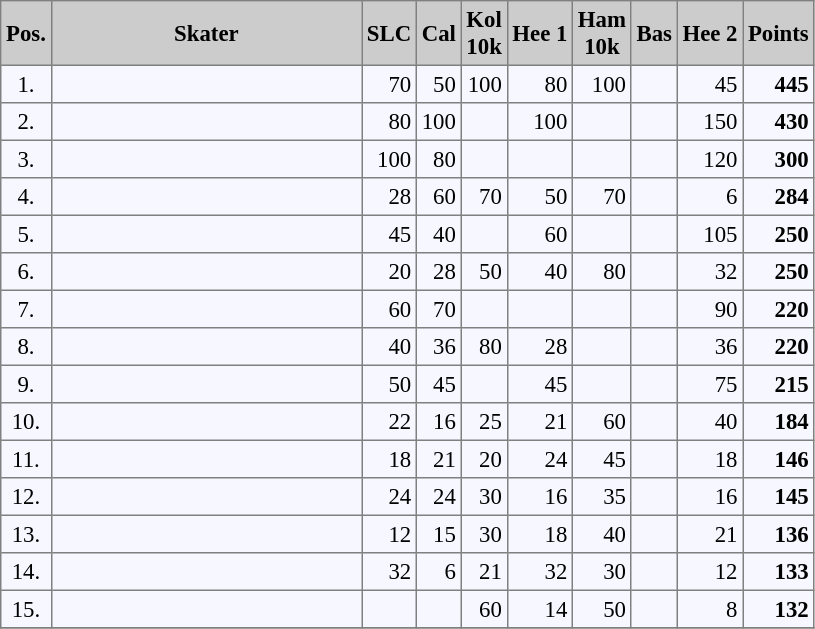<table bgcolor="#f7f8ff" cellpadding="3" cellspacing="0" border="1" style="font-size: 95%; border: gray solid 1px; border-collapse: collapse;">
<tr bgcolor="#CCCCCC">
<td align="center" width="10"><strong>Pos.</strong></td>
<td align="center" width="200"><strong>Skater</strong></td>
<td align="center" width="20"><strong>SLC</strong></td>
<td align="center" width="20"><strong>Cal</strong></td>
<td align="center" width="20"><strong>Kol<br>10k</strong></td>
<td align="center" width="20"><strong>Hee 1</strong></td>
<td align="center" width="20"><strong>Ham<br>10k</strong></td>
<td align="center" width="20"><strong>Bas</strong></td>
<td align="center" width="20"><strong>Hee 2</strong></td>
<td align="center" width="20"><strong>Points</strong></td>
</tr>
<tr align="left">
<td align="center">1.</td>
<td></td>
<td align="right">70</td>
<td align="right">50</td>
<td align="right">100</td>
<td align="right">80</td>
<td align="right">100</td>
<td align="right"></td>
<td align="right">45</td>
<td align="right"><strong>445</strong></td>
</tr>
<tr align="left">
<td align="center">2.</td>
<td></td>
<td align="right">80</td>
<td align="right">100</td>
<td align="right"></td>
<td align="right">100</td>
<td align="right"></td>
<td align="right"></td>
<td align="right">150</td>
<td align="right"><strong>430</strong></td>
</tr>
<tr align="left">
<td align="center">3.</td>
<td></td>
<td align="right">100</td>
<td align="right">80</td>
<td align="right"></td>
<td align="right"></td>
<td align="right"></td>
<td align="right"></td>
<td align="right">120</td>
<td align="right"><strong>300</strong></td>
</tr>
<tr align="left">
<td align="center">4.</td>
<td></td>
<td align="right">28</td>
<td align="right">60</td>
<td align="right">70</td>
<td align="right">50</td>
<td align="right">70</td>
<td align="right"></td>
<td align="right">6</td>
<td align="right"><strong>284</strong></td>
</tr>
<tr align="left">
<td align="center">5.</td>
<td></td>
<td align="right">45</td>
<td align="right">40</td>
<td align="right"></td>
<td align="right">60</td>
<td align="right"></td>
<td align="right"></td>
<td align="right">105</td>
<td align="right"><strong>250</strong></td>
</tr>
<tr align="left">
<td align="center">6.</td>
<td></td>
<td align="right">20</td>
<td align="right">28</td>
<td align="right">50</td>
<td align="right">40</td>
<td align="right">80</td>
<td align="right"></td>
<td align="right">32</td>
<td align="right"><strong>250</strong></td>
</tr>
<tr align="left">
<td align="center">7.</td>
<td></td>
<td align="right">60</td>
<td align="right">70</td>
<td align="right"></td>
<td align="right"></td>
<td align="right"></td>
<td align="right"></td>
<td align="right">90</td>
<td align="right"><strong>220</strong></td>
</tr>
<tr align="left">
<td align="center">8.</td>
<td></td>
<td align="right">40</td>
<td align="right">36</td>
<td align="right">80</td>
<td align="right">28</td>
<td align="right"></td>
<td align="right"></td>
<td align="right">36</td>
<td align="right"><strong>220</strong></td>
</tr>
<tr align="left">
<td align="center">9.</td>
<td></td>
<td align="right">50</td>
<td align="right">45</td>
<td align="right"></td>
<td align="right">45</td>
<td align="right"></td>
<td align="right"></td>
<td align="right">75</td>
<td align="right"><strong>215</strong></td>
</tr>
<tr align="left">
<td align="center">10.</td>
<td></td>
<td align="right">22</td>
<td align="right">16</td>
<td align="right">25</td>
<td align="right">21</td>
<td align="right">60</td>
<td align="right"></td>
<td align="right">40</td>
<td align="right"><strong>184</strong></td>
</tr>
<tr align="left">
<td align="center">11.</td>
<td></td>
<td align="right">18</td>
<td align="right">21</td>
<td align="right">20</td>
<td align="right">24</td>
<td align="right">45</td>
<td align="right"></td>
<td align="right">18</td>
<td align="right"><strong>146</strong></td>
</tr>
<tr align="left">
<td align="center">12.</td>
<td></td>
<td align="right">24</td>
<td align="right">24</td>
<td align="right">30</td>
<td align="right">16</td>
<td align="right">35</td>
<td align="right"></td>
<td align="right">16</td>
<td align="right"><strong>145</strong></td>
</tr>
<tr align="left">
<td align="center">13.</td>
<td></td>
<td align="right">12</td>
<td align="right">15</td>
<td align="right">30</td>
<td align="right">18</td>
<td align="right">40</td>
<td align="right"></td>
<td align="right">21</td>
<td align="right"><strong>136</strong></td>
</tr>
<tr align="left">
<td align="center">14.</td>
<td></td>
<td align="right">32</td>
<td align="right">6</td>
<td align="right">21</td>
<td align="right">32</td>
<td align="right">30</td>
<td align="right"></td>
<td align="right">12</td>
<td align="right"><strong>133</strong></td>
</tr>
<tr align="left">
<td align="center">15.</td>
<td></td>
<td align="right"></td>
<td align="right"></td>
<td align="right">60</td>
<td align="right">14</td>
<td align="right">50</td>
<td align="right"></td>
<td align="right">8</td>
<td align="right"><strong>132</strong><br></td>
</tr>
<tr>
</tr>
</table>
